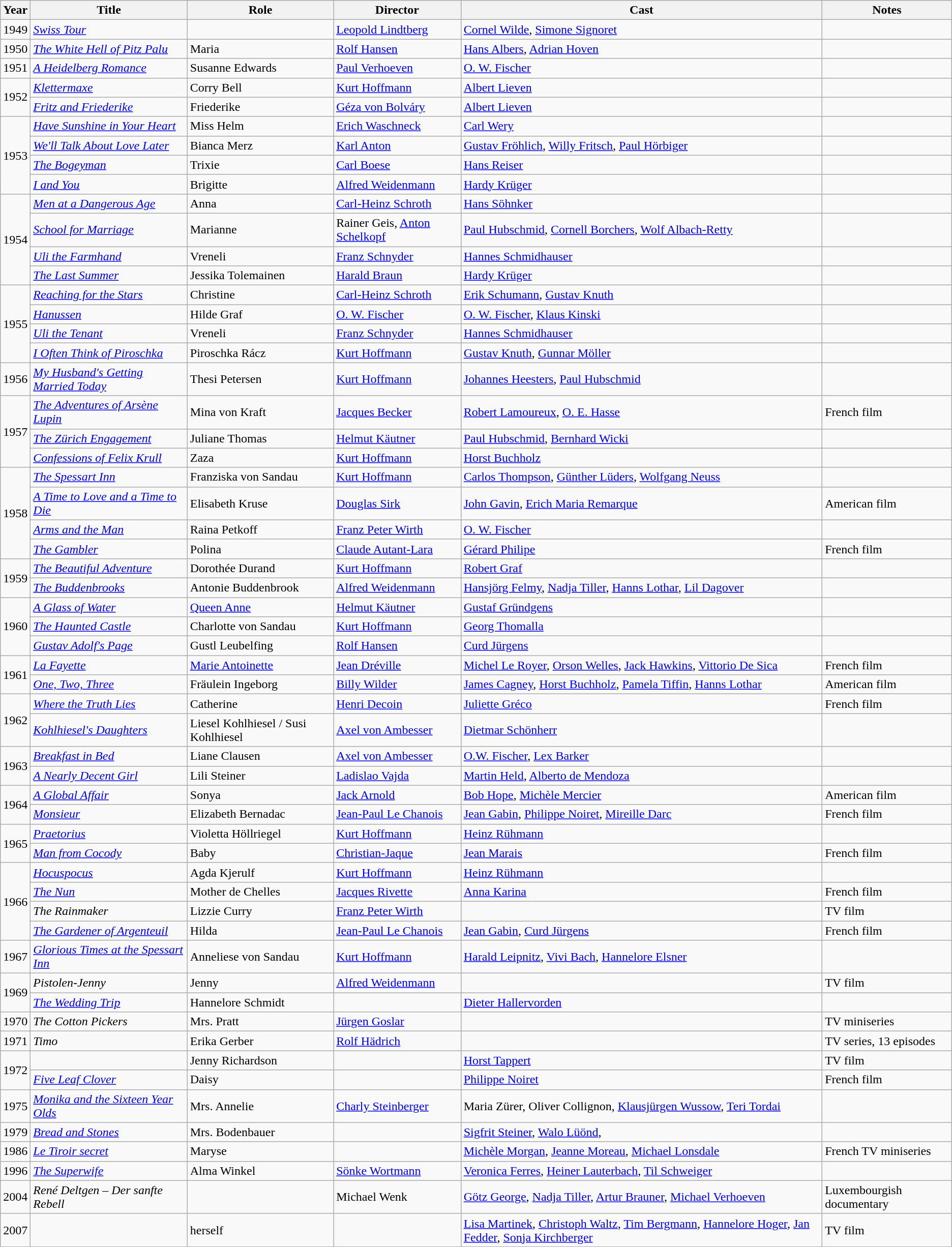<table class="wikitable sortable">
<tr>
<th>Year</th>
<th>Title</th>
<th class="unsortable">Role</th>
<th>Director</th>
<th class="unsortable">Cast</th>
<th class="unsortable">Notes</th>
</tr>
<tr>
<td>1949</td>
<td><em><a href='#'>Swiss Tour</a></em></td>
<td></td>
<td><a href='#'>Leopold Lindtberg</a></td>
<td><a href='#'>Cornel Wilde</a>, <a href='#'>Simone Signoret</a></td>
<td></td>
</tr>
<tr>
<td>1950</td>
<td><em><a href='#'>The White Hell of Pitz Palu</a></em></td>
<td>Maria</td>
<td><a href='#'>Rolf Hansen</a></td>
<td><a href='#'>Hans Albers</a>, <a href='#'>Adrian Hoven</a></td>
<td></td>
</tr>
<tr>
<td>1951</td>
<td><em><a href='#'>A Heidelberg Romance</a></em></td>
<td>Susanne Edwards</td>
<td><a href='#'>Paul Verhoeven</a></td>
<td><a href='#'>O. W. Fischer</a></td>
<td></td>
</tr>
<tr>
<td rowspan=2>1952</td>
<td><em><a href='#'>Klettermaxe</a></em></td>
<td>Corry Bell</td>
<td><a href='#'>Kurt Hoffmann</a></td>
<td><a href='#'>Albert Lieven</a></td>
<td></td>
</tr>
<tr>
<td><em><a href='#'>Fritz and Friederike</a></em></td>
<td>Friederike</td>
<td><a href='#'>Géza von Bolváry</a></td>
<td><a href='#'>Albert Lieven</a></td>
<td></td>
</tr>
<tr>
<td rowspan=4>1953</td>
<td><em><a href='#'>Have Sunshine in Your Heart</a></em></td>
<td>Miss Helm</td>
<td><a href='#'>Erich Waschneck</a></td>
<td><a href='#'>Carl Wery</a></td>
<td></td>
</tr>
<tr>
<td><em><a href='#'>We'll Talk About Love Later</a></em></td>
<td>Bianca Merz</td>
<td><a href='#'>Karl Anton</a></td>
<td><a href='#'>Gustav Fröhlich</a>, <a href='#'>Willy Fritsch</a>, <a href='#'>Paul Hörbiger</a></td>
<td></td>
</tr>
<tr>
<td><em><a href='#'>The Bogeyman</a></em></td>
<td>Trixie</td>
<td><a href='#'>Carl Boese</a></td>
<td><a href='#'>Hans Reiser</a></td>
<td></td>
</tr>
<tr>
<td><em><a href='#'>I and You</a></em></td>
<td>Brigitte</td>
<td><a href='#'>Alfred Weidenmann</a></td>
<td><a href='#'>Hardy Krüger</a></td>
<td></td>
</tr>
<tr>
<td rowspan=4>1954</td>
<td><em><a href='#'>Men at a Dangerous Age</a></em></td>
<td>Anna</td>
<td><a href='#'>Carl-Heinz Schroth</a></td>
<td><a href='#'>Hans Söhnker</a></td>
<td></td>
</tr>
<tr>
<td><em><a href='#'>School for Marriage</a></em></td>
<td>Marianne</td>
<td>Rainer Geis, <a href='#'>Anton Schelkopf</a></td>
<td><a href='#'>Paul Hubschmid</a>, <a href='#'>Cornell Borchers</a>, <a href='#'>Wolf Albach-Retty</a></td>
<td></td>
</tr>
<tr>
<td><em><a href='#'>Uli the Farmhand</a></em></td>
<td>Vreneli</td>
<td><a href='#'>Franz Schnyder</a></td>
<td><a href='#'>Hannes Schmidhauser</a></td>
<td></td>
</tr>
<tr>
<td><em><a href='#'>The Last Summer</a></em></td>
<td>Jessika Tolemainen</td>
<td><a href='#'>Harald Braun</a></td>
<td><a href='#'>Hardy Krüger</a></td>
<td></td>
</tr>
<tr>
<td rowspan=4>1955</td>
<td><em><a href='#'>Reaching for the Stars</a></em></td>
<td>Christine</td>
<td><a href='#'>Carl-Heinz Schroth</a></td>
<td><a href='#'>Erik Schumann</a>, <a href='#'>Gustav Knuth</a></td>
<td></td>
</tr>
<tr>
<td><em><a href='#'>Hanussen</a></em></td>
<td>Hilde Graf</td>
<td><a href='#'>O. W. Fischer</a></td>
<td><a href='#'>O. W. Fischer</a>, <a href='#'>Klaus Kinski</a></td>
<td></td>
</tr>
<tr>
<td><em><a href='#'>Uli the Tenant</a></em></td>
<td>Vreneli</td>
<td><a href='#'>Franz Schnyder</a></td>
<td><a href='#'>Hannes Schmidhauser</a></td>
<td></td>
</tr>
<tr>
<td><em><a href='#'>I Often Think of Piroschka</a></em></td>
<td>Piroschka Rácz</td>
<td><a href='#'>Kurt Hoffmann</a></td>
<td><a href='#'>Gustav Knuth</a>, <a href='#'>Gunnar Möller</a></td>
<td></td>
</tr>
<tr>
<td>1956</td>
<td><em><a href='#'>My Husband's Getting Married Today</a></em></td>
<td>Thesi Petersen</td>
<td><a href='#'>Kurt Hoffmann</a></td>
<td><a href='#'>Johannes Heesters</a>, <a href='#'>Paul Hubschmid</a></td>
<td></td>
</tr>
<tr>
<td rowspan=3>1957</td>
<td><em><a href='#'>The Adventures of Arsène Lupin</a></em></td>
<td>Mina von Kraft</td>
<td><a href='#'>Jacques Becker</a></td>
<td><a href='#'>Robert Lamoureux</a>, <a href='#'>O. E. Hasse</a></td>
<td>French film</td>
</tr>
<tr>
<td><em><a href='#'>The Zürich Engagement</a></em></td>
<td>Juliane Thomas</td>
<td><a href='#'>Helmut Käutner</a></td>
<td><a href='#'>Paul Hubschmid</a>, <a href='#'>Bernhard Wicki</a></td>
<td></td>
</tr>
<tr>
<td><em><a href='#'>Confessions of Felix Krull</a></em></td>
<td>Zaza</td>
<td><a href='#'>Kurt Hoffmann</a></td>
<td><a href='#'>Horst Buchholz</a></td>
<td></td>
</tr>
<tr>
<td rowspan=4>1958</td>
<td><em><a href='#'>The Spessart Inn</a></em></td>
<td>Franziska von Sandau</td>
<td><a href='#'>Kurt Hoffmann</a></td>
<td><a href='#'>Carlos Thompson</a>, <a href='#'>Günther Lüders</a>, <a href='#'>Wolfgang Neuss</a></td>
<td></td>
</tr>
<tr>
<td><em><a href='#'>A Time to Love and a Time to Die</a></em></td>
<td>Elisabeth Kruse</td>
<td><a href='#'>Douglas Sirk</a></td>
<td><a href='#'>John Gavin</a>, <a href='#'>Erich Maria Remarque</a></td>
<td>American film</td>
</tr>
<tr>
<td><em><a href='#'>Arms and the Man</a></em></td>
<td>Raina Petkoff</td>
<td><a href='#'>Franz Peter Wirth</a></td>
<td><a href='#'>O. W. Fischer</a></td>
<td></td>
</tr>
<tr>
<td><em><a href='#'>The Gambler</a></em></td>
<td>Polina</td>
<td><a href='#'>Claude Autant-Lara</a></td>
<td><a href='#'>Gérard Philipe</a></td>
<td>French film</td>
</tr>
<tr>
<td rowspan=2>1959</td>
<td><em><a href='#'>The Beautiful Adventure</a></em></td>
<td>Dorothée Durand</td>
<td><a href='#'>Kurt Hoffmann</a></td>
<td><a href='#'>Robert Graf</a></td>
<td></td>
</tr>
<tr>
<td><em><a href='#'>The Buddenbrooks</a></em></td>
<td>Antonie Buddenbrook</td>
<td><a href='#'>Alfred Weidenmann</a></td>
<td><a href='#'>Hansjörg Felmy</a>, <a href='#'>Nadja Tiller</a>, <a href='#'>Hanns Lothar</a>, <a href='#'>Lil Dagover</a></td>
<td></td>
</tr>
<tr>
<td rowspan=3>1960</td>
<td><em><a href='#'>A Glass of Water</a></em></td>
<td><a href='#'>Queen Anne</a></td>
<td><a href='#'>Helmut Käutner</a></td>
<td><a href='#'>Gustaf Gründgens</a></td>
<td></td>
</tr>
<tr>
<td><em><a href='#'>The Haunted Castle</a></em></td>
<td>Charlotte von Sandau</td>
<td><a href='#'>Kurt Hoffmann</a></td>
<td><a href='#'>Georg Thomalla</a></td>
<td></td>
</tr>
<tr>
<td><em><a href='#'>Gustav Adolf's Page</a></em></td>
<td>Gustl Leubelfing</td>
<td><a href='#'>Rolf Hansen</a></td>
<td><a href='#'>Curd Jürgens</a></td>
<td></td>
</tr>
<tr>
<td rowspan=2>1961</td>
<td><em><a href='#'>La Fayette</a></em></td>
<td><a href='#'>Marie Antoinette</a></td>
<td><a href='#'>Jean Dréville</a></td>
<td><a href='#'>Michel Le Royer</a>, <a href='#'>Orson Welles</a>, <a href='#'>Jack Hawkins</a>, <a href='#'>Vittorio De Sica</a></td>
<td>French film</td>
</tr>
<tr>
<td><em><a href='#'>One, Two, Three</a></em></td>
<td>Fräulein Ingeborg</td>
<td><a href='#'>Billy Wilder</a></td>
<td><a href='#'>James Cagney</a>, <a href='#'>Horst Buchholz</a>, <a href='#'>Pamela Tiffin</a>, <a href='#'>Hanns Lothar</a></td>
<td>American film</td>
</tr>
<tr>
<td rowspan=2>1962</td>
<td><em><a href='#'>Where the Truth Lies</a></em></td>
<td>Catherine</td>
<td><a href='#'>Henri Decoin</a></td>
<td><a href='#'>Juliette Gréco</a></td>
<td>French film</td>
</tr>
<tr>
<td><em><a href='#'>Kohlhiesel's Daughters</a></em></td>
<td>Liesel Kohlhiesel / Susi Kohlhiesel</td>
<td><a href='#'>Axel von Ambesser</a></td>
<td><a href='#'>Dietmar Schönherr</a></td>
<td></td>
</tr>
<tr>
<td rowspan=2>1963</td>
<td><em><a href='#'>Breakfast in Bed</a></em></td>
<td>Liane Clausen</td>
<td><a href='#'>Axel von Ambesser</a></td>
<td><a href='#'>O.W. Fischer</a>, <a href='#'>Lex Barker</a></td>
<td></td>
</tr>
<tr>
<td><em><a href='#'>A Nearly Decent Girl</a></em></td>
<td>Lili Steiner</td>
<td><a href='#'>Ladislao Vajda</a></td>
<td><a href='#'>Martin Held</a>, <a href='#'>Alberto de Mendoza</a></td>
<td></td>
</tr>
<tr>
<td rowspan=2>1964</td>
<td><em><a href='#'>A Global Affair</a></em></td>
<td>Sonya</td>
<td><a href='#'>Jack Arnold</a></td>
<td><a href='#'>Bob Hope</a>, <a href='#'>Michèle Mercier</a></td>
<td>American film</td>
</tr>
<tr>
<td><em><a href='#'>Monsieur</a></em></td>
<td>Elizabeth Bernadac</td>
<td><a href='#'>Jean-Paul Le Chanois</a></td>
<td><a href='#'>Jean Gabin</a>, <a href='#'>Philippe Noiret</a>, <a href='#'>Mireille Darc</a></td>
<td>French film</td>
</tr>
<tr>
<td rowspan=2>1965</td>
<td><em><a href='#'>Praetorius</a></em></td>
<td>Violetta Höllriegel</td>
<td><a href='#'>Kurt Hoffmann</a></td>
<td><a href='#'>Heinz Rühmann</a></td>
<td></td>
</tr>
<tr>
<td><em><a href='#'>Man from Cocody</a></em></td>
<td>Baby</td>
<td><a href='#'>Christian-Jaque</a></td>
<td><a href='#'>Jean Marais</a></td>
<td>French film</td>
</tr>
<tr>
<td rowspan=4>1966</td>
<td><em><a href='#'>Hocuspocus</a></em></td>
<td>Agda Kjerulf</td>
<td><a href='#'>Kurt Hoffmann</a></td>
<td><a href='#'>Heinz Rühmann</a></td>
<td></td>
</tr>
<tr>
<td><em><a href='#'>The Nun</a></em></td>
<td>Mother de Chelles</td>
<td><a href='#'>Jacques Rivette</a></td>
<td><a href='#'>Anna Karina</a></td>
<td>French film</td>
</tr>
<tr>
<td><em>The Rainmaker</em></td>
<td>Lizzie Curry</td>
<td><a href='#'>Franz Peter Wirth</a></td>
<td></td>
<td>TV film</td>
</tr>
<tr>
<td><em><a href='#'>The Gardener of Argenteuil</a></em></td>
<td>Hilda</td>
<td><a href='#'>Jean-Paul Le Chanois</a></td>
<td><a href='#'>Jean Gabin</a>, <a href='#'>Curd Jürgens</a></td>
<td>French film</td>
</tr>
<tr>
<td>1967</td>
<td><em><a href='#'>Glorious Times at the Spessart Inn</a></em></td>
<td>Anneliese von Sandau</td>
<td><a href='#'>Kurt Hoffmann</a></td>
<td><a href='#'>Harald Leipnitz</a>, <a href='#'>Vivi Bach</a>, <a href='#'>Hannelore Elsner</a></td>
<td></td>
</tr>
<tr>
<td rowspan=2>1969</td>
<td><em>Pistolen-Jenny</em></td>
<td>Jenny</td>
<td><a href='#'>Alfred Weidenmann</a></td>
<td></td>
<td>TV film</td>
</tr>
<tr>
<td><em><a href='#'>The Wedding Trip</a></em></td>
<td>Hannelore Schmidt</td>
<td></td>
<td><a href='#'>Dieter Hallervorden</a></td>
<td></td>
</tr>
<tr>
<td>1970</td>
<td><em>The Cotton Pickers</em></td>
<td>Mrs. Pratt</td>
<td><a href='#'>Jürgen Goslar</a></td>
<td></td>
<td>TV miniseries</td>
</tr>
<tr>
<td>1971</td>
<td><em>Timo</em></td>
<td>Erika Gerber</td>
<td><a href='#'>Rolf Hädrich</a></td>
<td></td>
<td>TV series, 13 episodes</td>
</tr>
<tr>
<td rowspan=2>1972</td>
<td><em></em></td>
<td>Jenny Richardson</td>
<td></td>
<td><a href='#'>Horst Tappert</a></td>
<td>TV film</td>
</tr>
<tr>
<td><em><a href='#'>Five Leaf Clover</a></em></td>
<td>Daisy</td>
<td></td>
<td><a href='#'>Philippe Noiret</a></td>
<td>French film</td>
</tr>
<tr>
<td>1975</td>
<td><em><a href='#'>Monika and the Sixteen Year Olds</a></em></td>
<td>Mrs. Annelie</td>
<td><a href='#'>Charly Steinberger</a></td>
<td>Maria Zürer, Oliver Collignon, <a href='#'>Klausjürgen Wussow</a>, <a href='#'>Teri Tordai</a></td>
<td></td>
</tr>
<tr>
<td>1979</td>
<td><em><a href='#'>Bread and Stones</a></em></td>
<td>Mrs. Bodenbauer</td>
<td></td>
<td><a href='#'>Sigfrit Steiner</a>, <a href='#'>Walo Lüönd</a>, </td>
<td></td>
</tr>
<tr>
<td>1986</td>
<td><em><a href='#'>Le Tiroir secret</a></em></td>
<td>Maryse</td>
<td></td>
<td><a href='#'>Michèle Morgan</a>, <a href='#'>Jeanne Moreau</a>, <a href='#'>Michael Lonsdale</a></td>
<td>French TV miniseries</td>
</tr>
<tr>
<td>1996</td>
<td><em><a href='#'>The Superwife</a></em></td>
<td>Alma Winkel</td>
<td><a href='#'>Sönke Wortmann</a></td>
<td><a href='#'>Veronica Ferres</a>, <a href='#'>Heiner Lauterbach</a>, <a href='#'>Til Schweiger</a></td>
<td></td>
</tr>
<tr>
<td>2004</td>
<td><em>René Deltgen – Der sanfte Rebell</em></td>
<td></td>
<td>Michael Wenk</td>
<td><a href='#'>Götz George</a>, <a href='#'>Nadja Tiller</a>, <a href='#'>Artur Brauner</a>, <a href='#'>Michael Verhoeven</a></td>
<td>Luxembourgish documentary</td>
</tr>
<tr>
<td>2007</td>
<td><em></em></td>
<td>herself</td>
<td></td>
<td><a href='#'>Lisa Martinek</a>, <a href='#'>Christoph Waltz</a>, <a href='#'>Tim Bergmann</a>, <a href='#'>Hannelore Hoger</a>, <a href='#'>Jan Fedder</a>, <a href='#'>Sonja Kirchberger</a></td>
<td>TV film</td>
</tr>
<tr>
</tr>
</table>
